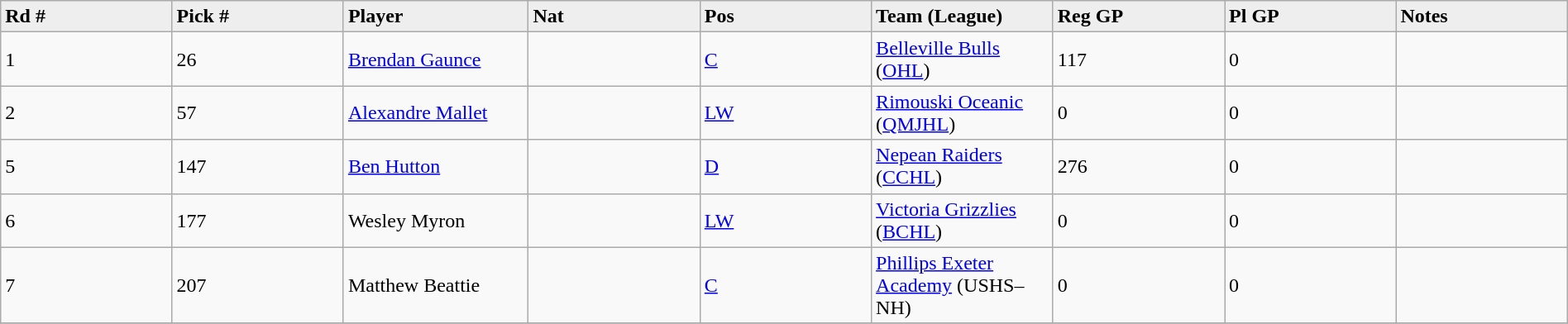<table class="wikitable" style="width: 100%">
<tr>
<td width="5%"; bgcolor="#eeeeee"><strong>Rd #</strong></td>
<td width="5%"; bgcolor="#eeeeee"><strong>Pick #</strong></td>
<td width="5%"; bgcolor="#eeeeee"><strong>Player</strong></td>
<td width="5%"; bgcolor="#eeeeee"><strong>Nat</strong></td>
<td width="5%"; bgcolor="#eeeeee"><strong>Pos</strong></td>
<td width="5%"; bgcolor="#eeeeee"><strong>Team (League)</strong></td>
<td width="5%"; bgcolor="#eeeeee"><strong>Reg GP</strong></td>
<td width="5%"; bgcolor="#eeeeee"><strong>Pl GP</strong></td>
<td width="5%"; bgcolor="#eeeeee"><strong>Notes</strong></td>
</tr>
<tr>
<td>1</td>
<td>26</td>
<td><a href='#'>Brendan Gaunce</a></td>
<td></td>
<td><a href='#'>C</a></td>
<td><a href='#'>Belleville Bulls</a> (<a href='#'>OHL</a>)</td>
<td>117</td>
<td>0</td>
<td></td>
</tr>
<tr>
<td>2</td>
<td>57</td>
<td><a href='#'>Alexandre Mallet</a></td>
<td></td>
<td><a href='#'>LW</a></td>
<td><a href='#'>Rimouski Oceanic</a> (<a href='#'>QMJHL</a>)</td>
<td>0</td>
<td>0</td>
<td></td>
</tr>
<tr>
<td>5</td>
<td>147</td>
<td><a href='#'>Ben Hutton</a></td>
<td></td>
<td><a href='#'>D</a></td>
<td><a href='#'>Nepean Raiders</a> (<a href='#'>CCHL</a>)</td>
<td>276</td>
<td>0</td>
<td></td>
</tr>
<tr>
<td>6</td>
<td>177</td>
<td>Wesley Myron</td>
<td></td>
<td><a href='#'>LW</a></td>
<td><a href='#'>Victoria Grizzlies</a> (<a href='#'>BCHL</a>)</td>
<td>0</td>
<td>0</td>
<td></td>
</tr>
<tr>
<td>7</td>
<td>207</td>
<td>Matthew Beattie</td>
<td></td>
<td><a href='#'>C</a></td>
<td><a href='#'>Phillips Exeter Academy</a> (USHS–NH)</td>
<td>0</td>
<td>0</td>
<td></td>
</tr>
<tr>
</tr>
</table>
